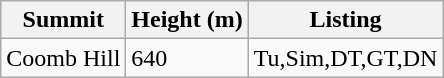<table class="wikitable sortable">
<tr>
<th>Summit</th>
<th>Height (m)</th>
<th>Listing</th>
</tr>
<tr>
<td>Coomb Hill</td>
<td>640</td>
<td>Tu,Sim,DT,GT,DN</td>
</tr>
</table>
